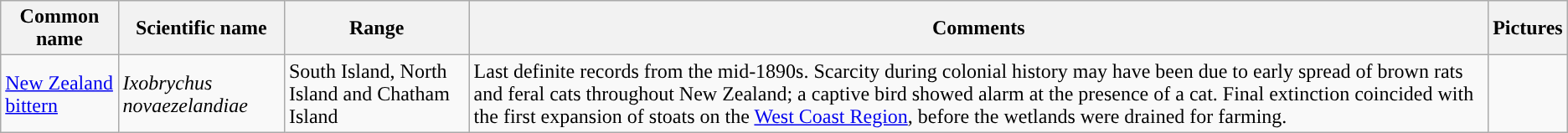<table class="wikitable">
<tr>
<th>Common name</th>
<th>Scientific name</th>
<th>Range</th>
<th class="unsortable">Comments</th>
<th class="unsortable">Pictures</th>
</tr>
<tr>
<td><a href='#'>New Zealand bittern</a></td>
<td><em>Ixobrychus novaezelandiae</em></td>
<td>South Island, North Island and Chatham Island</td>
<td>Last definite records from the mid-1890s. Scarcity during colonial history may have been due to early spread of brown rats and feral cats throughout New Zealand; a captive bird showed alarm at the presence of a cat. Final extinction coincided with the first expansion of stoats on the <a href='#'>West Coast Region</a>, before the wetlands were drained for farming.</td>
<td></td>
</tr>
</table>
